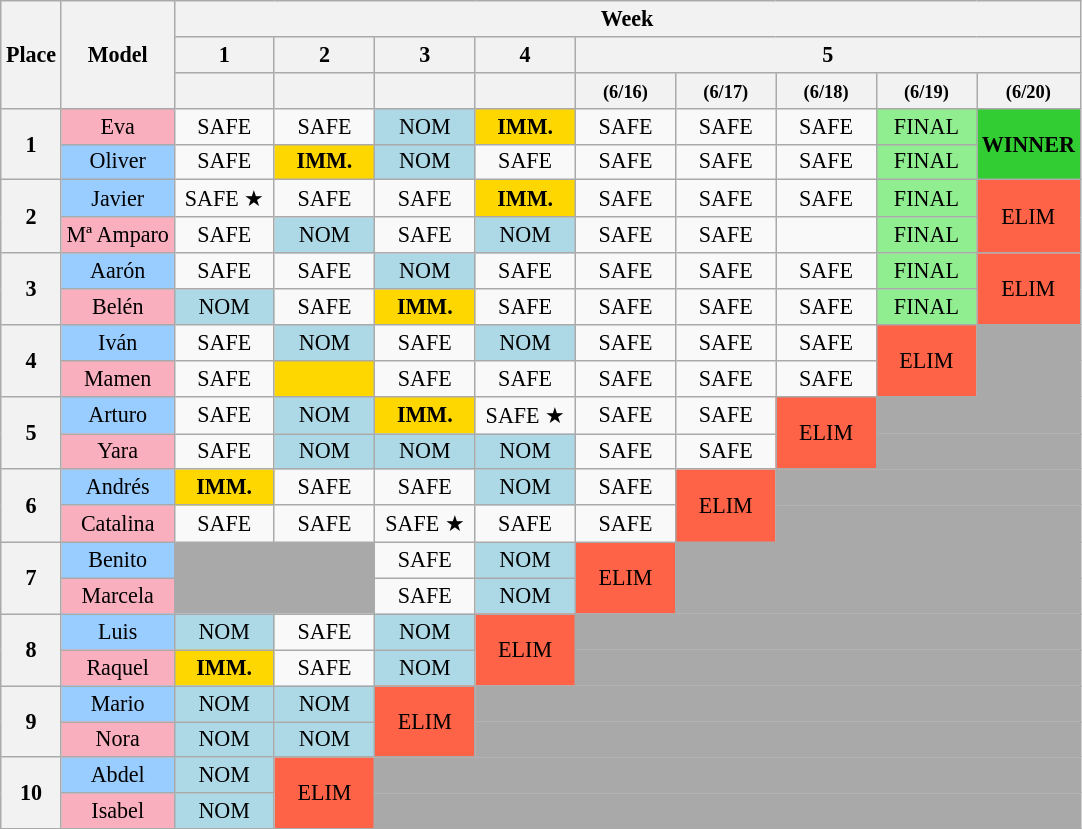<table class="wikitable" style="text-align:center; font-size:92%">
<tr>
<th rowspan="3">Place</th>
<th rowspan="3">Model</th>
<th colspan="9">Week</th>
</tr>
<tr>
<th width="60">1</th>
<th width="60">2</th>
<th width="60">3</th>
<th width="60">4</th>
<th colspan="5">5</th>
</tr>
<tr>
<th><small></small></th>
<th><small></small></th>
<th><small></small></th>
<th><small></small></th>
<th><small>(6/16)</small></th>
<th><small>(6/17)</small></th>
<th><small>(6/18)</small></th>
<th><small>(6/19)</small></th>
<th><small>(6/20)</small></th>
</tr>
<tr>
<th rowspan=2>1</th>
<td style="background:#faafbe">Eva</td>
<td>SAFE</td>
<td>SAFE</td>
<td style="background:lightblue">NOM</td>
<td style="background:gold"><strong>IMM.</strong></td>
<td>SAFE</td>
<td>SAFE</td>
<td>SAFE</td>
<td style="background:lightgreen">FINAL</td>
<td rowspan=2 style="background:limegreen"><strong>WINNER</strong></td>
</tr>
<tr>
<td style="background:#9cf;">Oliver</td>
<td>SAFE</td>
<td style="background:gold"><strong>IMM.</strong></td>
<td style="background:lightblue">NOM</td>
<td>SAFE</td>
<td>SAFE</td>
<td>SAFE</td>
<td>SAFE</td>
<td style="background:lightgreen">FINAL</td>
</tr>
<tr>
<th rowspan=2>2</th>
<td style="background:#9cf;">Javier</td>
<td>SAFE ★</td>
<td>SAFE</td>
<td>SAFE</td>
<td style="background:gold"><strong>IMM.</strong></td>
<td>SAFE</td>
<td>SAFE</td>
<td>SAFE</td>
<td style="background:lightgreen">FINAL</td>
<td rowspan=2 width="60" style="background:tomato">ELIM</td>
</tr>
<tr>
<td style="background:#faafbe">Mª Amparo</td>
<td>SAFE</td>
<td style="background:lightblue">NOM</td>
<td>SAFE</td>
<td style="background:lightblue">NOM</td>
<td>SAFE</td>
<td>SAFE</td>
<td></td>
<td style="background:lightgreen">FINAL</td>
</tr>
<tr>
<th rowspan=2>3</th>
<td style="background:#9cf;">Aarón</td>
<td>SAFE</td>
<td>SAFE</td>
<td style="background:lightblue">NOM</td>
<td>SAFE</td>
<td>SAFE</td>
<td>SAFE</td>
<td>SAFE</td>
<td style="background:lightgreen">FINAL</td>
<td rowspan=2 width="60" style="background:tomato">ELIM</td>
</tr>
<tr>
<td style="background:#faafbe">Belén</td>
<td style="background:lightblue">NOM</td>
<td>SAFE</td>
<td style="background:gold"><strong>IMM.</strong></td>
<td>SAFE</td>
<td>SAFE</td>
<td>SAFE</td>
<td>SAFE</td>
<td style="background:lightgreen">FINAL</td>
</tr>
<tr>
<th rowspan=2>4</th>
<td style="background:#9cf;">Iván</td>
<td>SAFE</td>
<td style="background:lightblue">NOM</td>
<td>SAFE</td>
<td style="background:lightblue">NOM</td>
<td>SAFE</td>
<td>SAFE</td>
<td>SAFE</td>
<td rowspan=2 width="60" style="background:tomato">ELIM</td>
<td style="background:darkgray"></td>
</tr>
<tr>
<td style="background:#faafbe">Mamen</td>
<td>SAFE</td>
<td style="background:gold"><strong></strong></td>
<td>SAFE</td>
<td>SAFE</td>
<td>SAFE</td>
<td>SAFE</td>
<td>SAFE</td>
<td style="background:darkgray"></td>
</tr>
<tr>
<th rowspan=2>5</th>
<td style="background:#9cf;">Arturo</td>
<td>SAFE</td>
<td style="background:lightblue">NOM</td>
<td style="background:gold"><strong>IMM.</strong></td>
<td>SAFE ★</td>
<td>SAFE</td>
<td>SAFE</td>
<td rowspan=2 width="60" style="background:tomato">ELIM</td>
<td style="background:darkgray" colspan="2"></td>
</tr>
<tr>
<td style="background:#faafbe">Yara</td>
<td>SAFE</td>
<td style="background:lightblue">NOM</td>
<td style="background:lightblue">NOM</td>
<td style="background:lightblue">NOM</td>
<td>SAFE</td>
<td>SAFE</td>
<td style="background:darkgray" colspan="2"></td>
</tr>
<tr>
<th rowspan=2>6</th>
<td style="background:#9cf;">Andrés</td>
<td style="background:gold"><strong>IMM.</strong></td>
<td>SAFE</td>
<td>SAFE</td>
<td style="background:lightblue">NOM</td>
<td>SAFE</td>
<td rowspan=2 width="60" style="background:tomato">ELIM</td>
<td style="background:darkgray" colspan="3"></td>
</tr>
<tr>
<td style="background:#faafbe">Catalina</td>
<td>SAFE</td>
<td>SAFE</td>
<td>SAFE ★</td>
<td>SAFE</td>
<td>SAFE</td>
<td style="background:darkgray" colspan="3"></td>
</tr>
<tr>
<th rowspan=2>7</th>
<td style="background:#9cf;">Benito</td>
<td style="background:darkgray" colspan="2"></td>
<td>SAFE</td>
<td style="background:lightblue">NOM</td>
<td rowspan=2 width="60" style="background:tomato">ELIM</td>
<td style="background:darkgray" colspan="4"></td>
</tr>
<tr>
<td style="background:#faafbe">Marcela</td>
<td style="background:darkgray" colspan="2"></td>
<td>SAFE</td>
<td style="background:lightblue">NOM</td>
<td style="background:darkgray" colspan="4"></td>
</tr>
<tr>
<th rowspan=2>8</th>
<td style="background:#9cf;">Luis</td>
<td style="background:lightblue">NOM</td>
<td>SAFE</td>
<td style="background:lightblue">NOM</td>
<td rowspan=2 style="background:tomato">ELIM</td>
<td style="background:darkgray" colspan="5"></td>
</tr>
<tr>
<td style="background:#faafbe">Raquel</td>
<td style="background:gold"><strong>IMM.</strong></td>
<td>SAFE</td>
<td style="background:lightblue">NOM</td>
<td style="background:darkgray" colspan="5"></td>
</tr>
<tr>
<th rowspan=2>9</th>
<td style="background:#9cf;">Mario</td>
<td style="background:lightblue">NOM</td>
<td style="background:lightblue">NOM</td>
<td rowspan=2 style="background:tomato">ELIM</td>
<td style="background:darkgray" colspan="6"></td>
</tr>
<tr>
<td style="background:#faafbe">Nora</td>
<td style="background:lightblue">NOM</td>
<td style="background:lightblue">NOM</td>
<td style="background:darkgray" colspan="6"></td>
</tr>
<tr>
<th rowspan=2>10</th>
<td style="background:#9cf;">Abdel</td>
<td style="background:lightblue">NOM</td>
<td rowspan=2 style="background:tomato">ELIM</td>
<td style="background:darkgray" colspan="7"></td>
</tr>
<tr>
<td style="background:#faafbe">Isabel</td>
<td style="background:lightblue">NOM</td>
<td style="background:darkgray" colspan="7"></td>
</tr>
</table>
